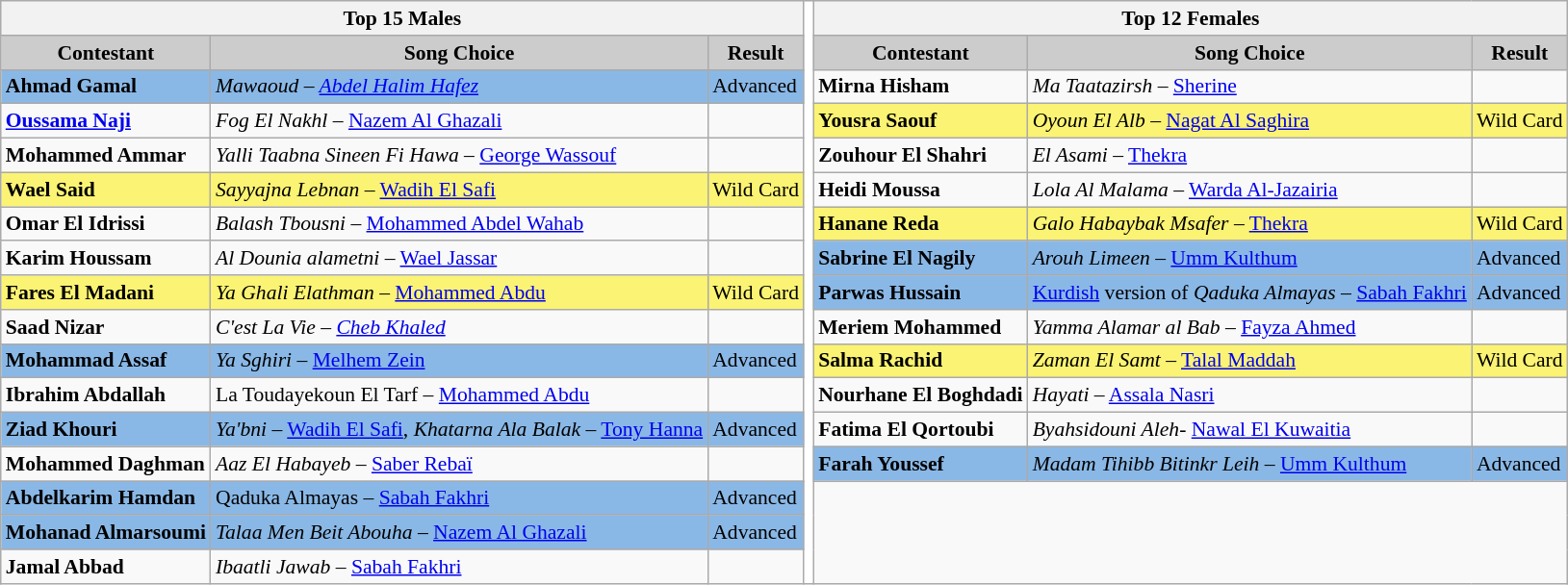<table class="wikitable plainrowheaders" style="font-size:90%">
<tr>
<th colspan=3>Top 15 Males</th>
<td rowspan=17 style="background:#fff"></td>
<th colspan=3>Top 12 Females</th>
</tr>
<tr style="background:#ccc; text-align:center;">
<td><strong>Contestant</strong></td>
<td><strong>Song Choice</strong></td>
<td><strong>Result</strong></td>
<td><strong>Contestant</strong></td>
<td><strong>Song Choice</strong></td>
<td><strong>Result</strong></td>
</tr>
<tr>
<td style="background:#8ab8e6;"><strong>Ahmad Gamal</strong></td>
<td style="background:#8ab8e6;"><em>Mawaoud – <a href='#'>Abdel Halim Hafez</a></em></td>
<td style="background:#8ab8e6;">Advanced</td>
<td><strong>Mirna Hisham</strong></td>
<td><em>Ma Taatazirsh</em> – <a href='#'>Sherine</a></td>
<td></td>
</tr>
<tr>
<td><strong><a href='#'>Oussama Naji</a></strong></td>
<td><em>Fog El Nakhl</em> – <a href='#'>Nazem Al Ghazali</a></td>
<td></td>
<td style="background:#fbf373;"><strong>Yousra Saouf</strong></td>
<td style="background:#fbf373;"><em>Oyoun El Alb</em> – <a href='#'>Nagat Al Saghira</a></td>
<td style="background:#fbf373;">Wild Card</td>
</tr>
<tr>
<td><strong>Mohammed Ammar</strong></td>
<td><em>Yalli Taabna Sineen Fi Hawa</em> – <a href='#'>George Wassouf</a></td>
<td></td>
<td><strong>Zouhour El Shahri</strong></td>
<td><em>El Asami</em> – <a href='#'>Thekra</a></td>
<td></td>
</tr>
<tr>
<td style="background:#fbf373;"><strong>Wael Said</strong></td>
<td style="background:#fbf373;"><em>Sayyajna Lebnan</em> – <a href='#'>Wadih El Safi</a></td>
<td style="background:#fbf373;">Wild Card</td>
<td><strong>Heidi Moussa</strong></td>
<td><em>Lola Al Malama</em> – <a href='#'>Warda Al-Jazairia</a></td>
<td></td>
</tr>
<tr>
<td><strong>Omar El Idrissi</strong></td>
<td><em>Balash Tbousni</em> – <a href='#'>Mohammed Abdel Wahab</a></td>
<td></td>
<td style="background:#fbf373;"><strong>Hanane Reda</strong></td>
<td style="background:#fbf373;"><em>Galo Habaybak Msafer</em> – <a href='#'>Thekra</a></td>
<td style="background:#fbf373;">Wild Card</td>
</tr>
<tr>
<td><strong>Karim Houssam</strong></td>
<td><em>Al Dounia alametni</em> – <a href='#'>Wael Jassar</a></td>
<td></td>
<td style="background:#8ab8e6;"><strong>Sabrine El Nagily</strong></td>
<td style="background:#8ab8e6;"><em>Arouh Limeen</em> – <a href='#'>Umm Kulthum</a></td>
<td style="background:#8ab8e6;">Advanced</td>
</tr>
<tr>
<td style="background:#fbf373;"><strong>Fares El Madani</strong></td>
<td style="background:#fbf373;"><em>Ya Ghali Elathman</em> – <a href='#'>Mohammed Abdu</a></td>
<td style="background:#fbf373;">Wild Card</td>
<td style="background:#8ab8e6;"><strong>Parwas Hussain</strong></td>
<td style="background:#8ab8e6;"><a href='#'>Kurdish</a> version of <em>Qaduka Almayas</em> – <a href='#'>Sabah Fakhri</a></td>
<td style="background:#8ab8e6;">Advanced</td>
</tr>
<tr>
<td><strong>Saad Nizar</strong></td>
<td><em>C'est La Vie – <a href='#'>Cheb Khaled</a></em></td>
<td></td>
<td><strong>Meriem Mohammed</strong></td>
<td><em>Yamma Alamar al Bab</em> – <a href='#'>Fayza Ahmed</a></td>
<td></td>
</tr>
<tr>
<td style="background:#8ab8e6;"><strong>Mohammad Assaf</strong></td>
<td style="background:#8ab8e6;"><em>Ya Sghiri</em> – <a href='#'>Melhem Zein</a></td>
<td style="background:#8ab8e6;">Advanced</td>
<td style="background:#fbf373;"><strong>Salma Rachid</strong></td>
<td style="background:#fbf373;"><em>Zaman El Samt</em> – <a href='#'>Talal Maddah</a></td>
<td style="background:#fbf373;">Wild Card</td>
</tr>
<tr>
<td><strong>Ibrahim Abdallah</strong></td>
<td>La Toudayekoun El Tarf – <a href='#'>Mohammed Abdu</a></td>
<td></td>
<td><strong>Nourhane El Boghdadi</strong></td>
<td><em>Hayati</em> – <a href='#'>Assala Nasri</a></td>
<td></td>
</tr>
<tr>
<td style="background:#8ab8e6;"><strong>Ziad Khouri</strong></td>
<td style="background:#8ab8e6;"><em>Ya'bni</em> – <a href='#'>Wadih El Safi</a>, <em>Khatarna Ala Balak</em> – <a href='#'>Tony Hanna</a></td>
<td style="background:#8ab8e6;">Advanced</td>
<td><strong>Fatima El Qortoubi</strong></td>
<td><em>Byahsidouni Aleh</em>- <a href='#'>Nawal El Kuwaitia</a></td>
<td></td>
</tr>
<tr>
<td><strong>Mohammed Daghman</strong></td>
<td><em>Aaz El Habayeb</em> – <a href='#'>Saber Rebaï</a></td>
<td></td>
<td style="background:#8ab8e6;"><strong>Farah Youssef</strong></td>
<td style="background:#8ab8e6;"><em>Madam Tihibb Bitinkr Leih</em> – <a href='#'>Umm Kulthum</a></td>
<td style="background:#8ab8e6;">Advanced</td>
</tr>
<tr>
<td style="background:#8ab8e6;"><strong>Abdelkarim Hamdan</strong></td>
<td style="background:#8ab8e6;">Qaduka Almayas – <a href='#'>Sabah Fakhri</a></td>
<td style="background:#8ab8e6;">Advanced</td>
</tr>
<tr>
<td style="background:#8ab8e6;"><strong>Mohanad Almarsoumi</strong></td>
<td style="background:#8ab8e6;"><em>Talaa Men Beit Abouha</em> – <a href='#'>Nazem Al Ghazali</a></td>
<td style="background:#8ab8e6;">Advanced</td>
</tr>
<tr>
<td><strong>Jamal Abbad</strong></td>
<td><em>Ibaatli Jawab</em> – <a href='#'>Sabah Fakhri</a></td>
<td></td>
</tr>
</table>
